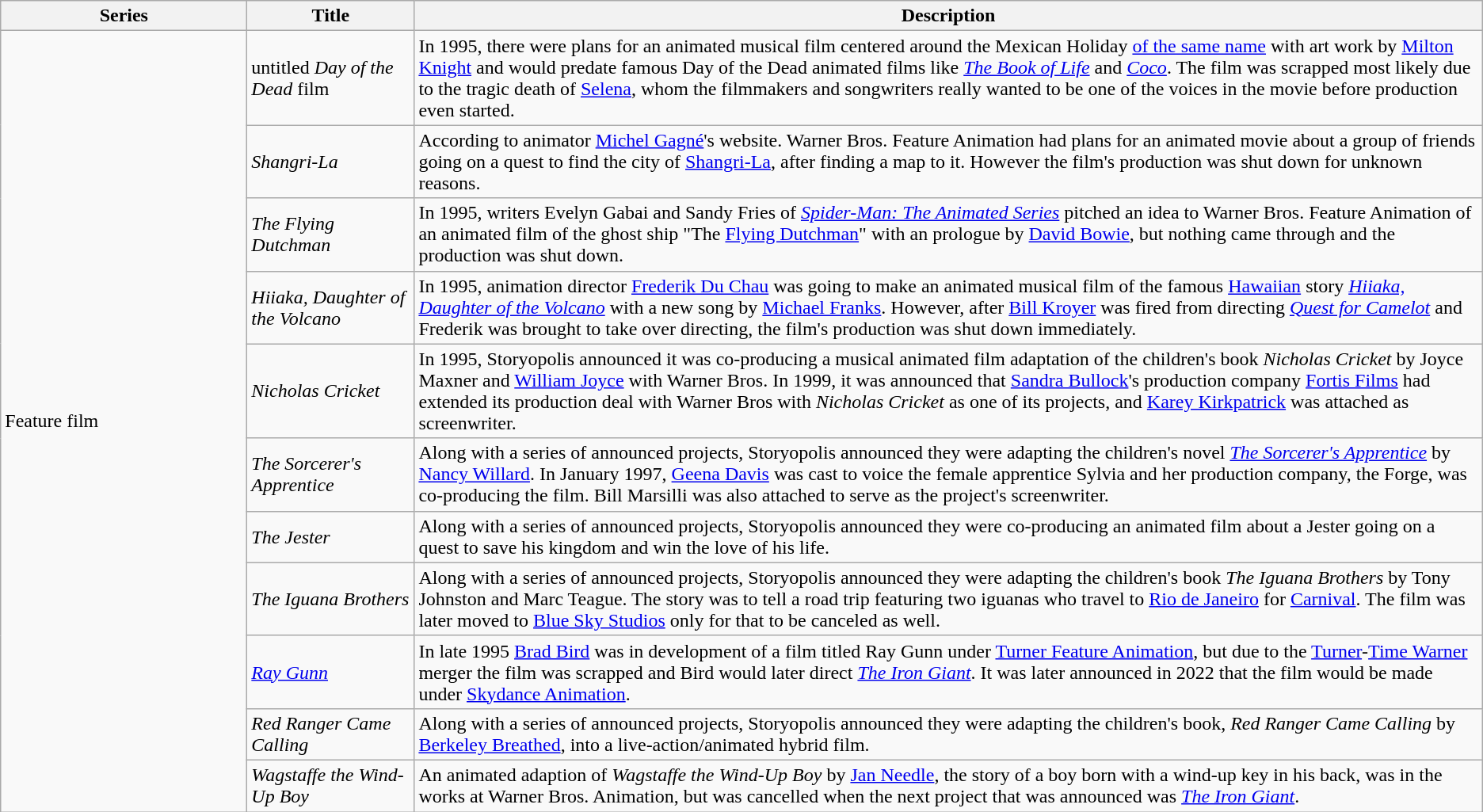<table class="wikitable">
<tr>
<th style="width:150pt;">Series</th>
<th style="width:100pt;">Title</th>
<th>Description</th>
</tr>
<tr>
<td rowspan="11">Feature film</td>
<td>untitled <em>Day of the Dead</em> film</td>
<td>In 1995, there were plans for an animated musical film centered around the Mexican Holiday <a href='#'>of the same name</a> with art work by <a href='#'>Milton Knight</a> and would predate famous Day of the Dead animated films like <em><a href='#'>The Book of Life</a></em> and <em><a href='#'>Coco</a></em>. The film was scrapped most likely due to the tragic death of <a href='#'>Selena</a>, whom the filmmakers and songwriters really wanted to be one of the voices in the movie before production even started.</td>
</tr>
<tr>
<td><em>Shangri-La</em></td>
<td>According to animator <a href='#'>Michel Gagné</a>'s website. Warner Bros. Feature Animation had plans for an animated movie about a group of friends going on a quest to find the city of <a href='#'>Shangri-La</a>, after finding a map to it. However the film's production was shut down for unknown reasons.</td>
</tr>
<tr>
<td><em>The Flying Dutchman</em></td>
<td>In 1995, writers Evelyn Gabai and Sandy Fries of <em><a href='#'>Spider-Man: The Animated Series</a></em> pitched an idea to Warner Bros. Feature Animation of an animated film of the ghost ship "The <a href='#'>Flying Dutchman</a>" with an prologue by <a href='#'>David Bowie</a>, but nothing came through and the production was shut down.</td>
</tr>
<tr>
<td><em>Hiiaka, Daughter of the Volcano</em></td>
<td>In 1995, animation director <a href='#'>Frederik Du Chau</a> was going to make an animated musical film of the famous <a href='#'>Hawaiian</a> story <em><a href='#'>Hiiaka, Daughter of the Volcano</a></em> with a new song by <a href='#'>Michael Franks</a>. However, after <a href='#'>Bill Kroyer</a> was fired from directing <em><a href='#'>Quest for Camelot</a></em> and Frederik was brought to take over directing, the film's production was shut down immediately.</td>
</tr>
<tr>
<td><em>Nicholas Cricket</em></td>
<td>In 1995, Storyopolis announced it was co-producing a musical animated film adaptation of the children's book <em>Nicholas Cricket</em> by Joyce Maxner and <a href='#'>William Joyce</a> with Warner Bros. In 1999, it was announced that <a href='#'>Sandra Bullock</a>'s production company <a href='#'>Fortis Films</a> had extended its production deal with Warner Bros with <em>Nicholas Cricket</em> as one of its projects, and <a href='#'>Karey Kirkpatrick</a> was attached as screenwriter.</td>
</tr>
<tr>
<td><em>The Sorcerer's Apprentice</em></td>
<td>Along with a series of announced projects, Storyopolis announced they were adapting the children's novel <em><a href='#'>The Sorcerer's Apprentice</a></em> by <a href='#'>Nancy Willard</a>. In January 1997, <a href='#'>Geena Davis</a> was cast to voice the female apprentice Sylvia and her production company, the Forge, was co-producing the film. Bill Marsilli was also attached to serve as the project's screenwriter.</td>
</tr>
<tr>
<td><em>The Jester</em></td>
<td>Along with a series of announced projects, Storyopolis announced they were co-producing an animated film about a Jester going on a quest to save his kingdom and win the love of his life.</td>
</tr>
<tr>
<td><em>The Iguana Brothers</em></td>
<td>Along with a series of announced projects, Storyopolis announced they were adapting the children's book <em>The Iguana Brothers</em> by Tony Johnston and Marc Teague. The story was to tell a road trip featuring two iguanas who travel to <a href='#'>Rio de Janeiro</a> for <a href='#'>Carnival</a>. The film was later moved to <a href='#'>Blue Sky Studios</a> only for that to be canceled as well.</td>
</tr>
<tr>
<td><em><a href='#'>Ray Gunn</a></em></td>
<td>In late 1995 <a href='#'>Brad Bird</a> was in development of a film titled Ray Gunn under <a href='#'>Turner Feature Animation</a>, but due to the <a href='#'>Turner</a>-<a href='#'>Time Warner</a> merger the film was scrapped and Bird would later direct <em><a href='#'>The Iron Giant</a></em>. It was later announced in 2022 that the film would be made under <a href='#'>Skydance Animation</a>.</td>
</tr>
<tr>
<td><em>Red Ranger Came Calling</em></td>
<td>Along with a series of announced projects, Storyopolis announced they were adapting the children's book, <em>Red Ranger Came Calling</em> by <a href='#'>Berkeley Breathed</a>, into a live-action/animated hybrid film.</td>
</tr>
<tr>
<td><em>Wagstaffe the Wind-Up Boy</em></td>
<td>An animated adaption of <em>Wagstaffe the Wind-Up Boy</em> by <a href='#'>Jan Needle</a>, the story of a boy born with a wind-up key in his back, was in the works at Warner Bros. Animation, but was cancelled when the next project that was announced was <em><a href='#'>The Iron Giant</a></em>.</td>
</tr>
</table>
